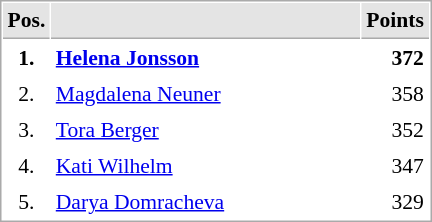<table cellspacing="1" cellpadding="3" style="border:1px solid #AAAAAA;font-size:90%">
<tr bgcolor="#E4E4E4">
<th style="border-bottom:1px solid #AAAAAA" width=10>Pos.</th>
<th style="border-bottom:1px solid #AAAAAA" width=200></th>
<th style="border-bottom:1px solid #AAAAAA" width=20>Points</th>
</tr>
<tr>
<td align="center"><strong>1.</strong></td>
<td> <strong><a href='#'>Helena Jonsson</a></strong></td>
<td align="right"><strong>372</strong></td>
</tr>
<tr>
<td align="center">2.</td>
<td> <a href='#'>Magdalena Neuner</a></td>
<td align="right">358</td>
</tr>
<tr>
<td align="center">3.</td>
<td> <a href='#'>Tora Berger</a></td>
<td align="right">352</td>
</tr>
<tr>
<td align="center">4.</td>
<td> <a href='#'>Kati Wilhelm</a></td>
<td align="right">347</td>
</tr>
<tr>
<td align="center">5.</td>
<td> <a href='#'>Darya Domracheva</a></td>
<td align="right">329</td>
</tr>
</table>
